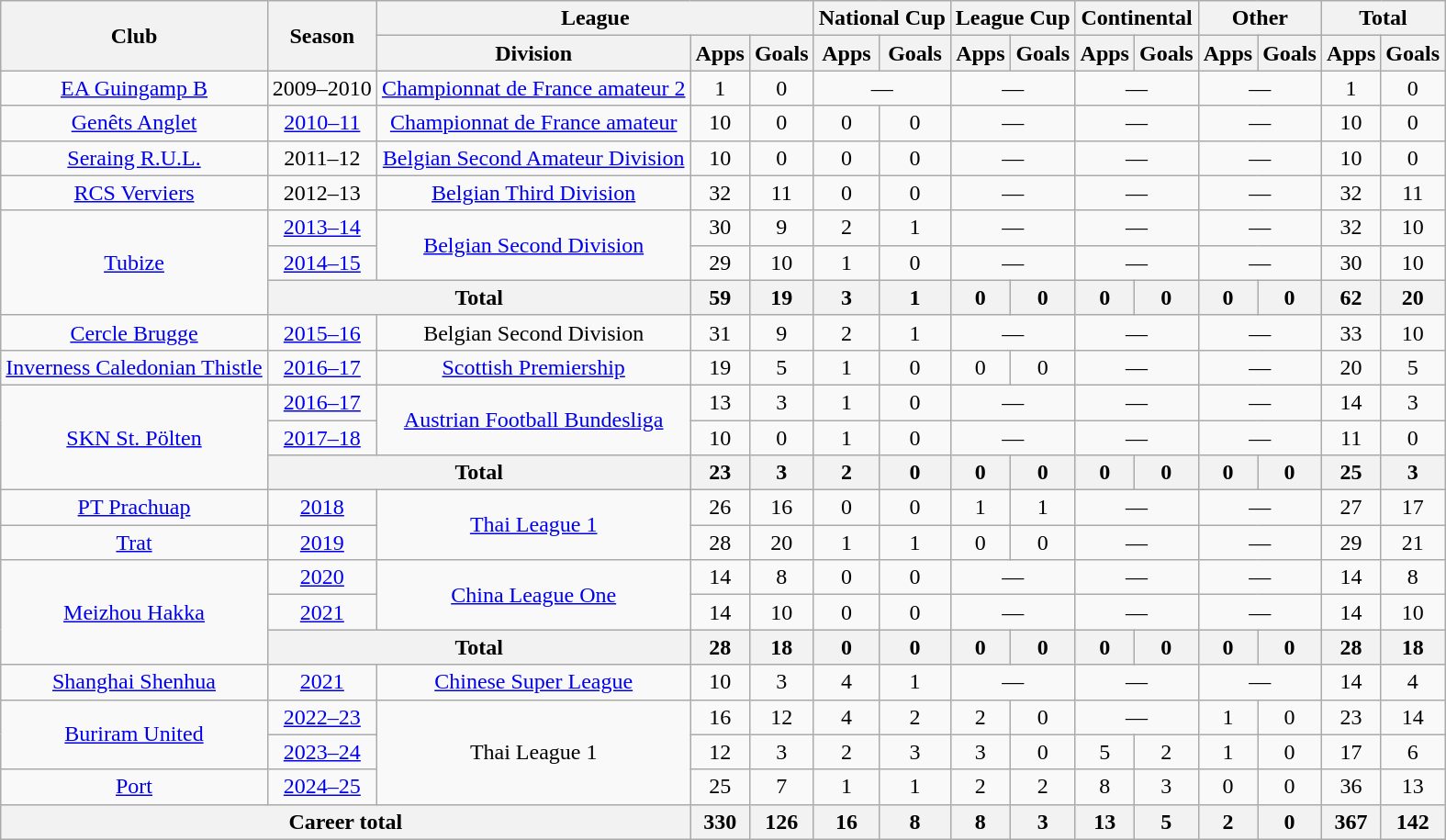<table class="wikitable" style="text-align: center">
<tr>
<th rowspan="2">Club</th>
<th rowspan="2">Season</th>
<th colspan="3">League</th>
<th colspan="2">National Cup</th>
<th colspan="2">League Cup</th>
<th colspan="2">Continental</th>
<th colspan="2">Other</th>
<th colspan="2">Total</th>
</tr>
<tr>
<th>Division</th>
<th>Apps</th>
<th>Goals</th>
<th>Apps</th>
<th>Goals</th>
<th>Apps</th>
<th>Goals</th>
<th>Apps</th>
<th>Goals</th>
<th>Apps</th>
<th>Goals</th>
<th>Apps</th>
<th>Goals</th>
</tr>
<tr>
<td><a href='#'>EA Guingamp B</a></td>
<td>2009–2010</td>
<td><a href='#'>Championnat de France amateur 2</a></td>
<td>1</td>
<td>0</td>
<td colspan="2">—</td>
<td colspan="2">—</td>
<td colspan="2">—</td>
<td colspan="2">—</td>
<td>1</td>
<td>0</td>
</tr>
<tr>
<td><a href='#'>Genêts Anglet</a></td>
<td><a href='#'>2010–11</a></td>
<td><a href='#'>Championnat de France amateur</a></td>
<td>10</td>
<td>0</td>
<td>0</td>
<td>0</td>
<td colspan="2">—</td>
<td colspan="2">—</td>
<td colspan="2">—</td>
<td>10</td>
<td>0</td>
</tr>
<tr>
<td><a href='#'>Seraing R.U.L.</a></td>
<td>2011–12</td>
<td><a href='#'>Belgian Second Amateur Division</a></td>
<td>10</td>
<td>0</td>
<td>0</td>
<td>0</td>
<td colspan="2">—</td>
<td colspan="2">—</td>
<td colspan="2">—</td>
<td>10</td>
<td>0</td>
</tr>
<tr>
<td><a href='#'>RCS Verviers</a></td>
<td>2012–13</td>
<td><a href='#'>Belgian Third Division</a></td>
<td>32</td>
<td>11</td>
<td>0</td>
<td>0</td>
<td colspan="2">—</td>
<td colspan="2">—</td>
<td colspan="2">—</td>
<td>32</td>
<td>11</td>
</tr>
<tr>
<td rowspan=3><a href='#'>Tubize</a></td>
<td><a href='#'>2013–14</a></td>
<td rowspan=2><a href='#'>Belgian Second Division</a></td>
<td>30</td>
<td>9</td>
<td>2</td>
<td>1</td>
<td colspan="2">—</td>
<td colspan="2">—</td>
<td colspan="2">—</td>
<td>32</td>
<td>10</td>
</tr>
<tr>
<td><a href='#'>2014–15</a></td>
<td>29</td>
<td>10</td>
<td>1</td>
<td>0</td>
<td colspan="2">—</td>
<td colspan="2">—</td>
<td colspan="2">—</td>
<td>30</td>
<td>10</td>
</tr>
<tr>
<th colspan=2>Total</th>
<th>59</th>
<th>19</th>
<th>3</th>
<th>1</th>
<th>0</th>
<th>0</th>
<th>0</th>
<th>0</th>
<th>0</th>
<th>0</th>
<th>62</th>
<th>20</th>
</tr>
<tr>
<td><a href='#'>Cercle Brugge</a></td>
<td><a href='#'>2015–16</a></td>
<td>Belgian Second Division</td>
<td>31</td>
<td>9</td>
<td>2</td>
<td>1</td>
<td colspan="2">—</td>
<td colspan="2">—</td>
<td colspan="2">—</td>
<td>33</td>
<td>10</td>
</tr>
<tr>
<td><a href='#'>Inverness Caledonian Thistle</a></td>
<td><a href='#'>2016–17</a></td>
<td><a href='#'>Scottish Premiership</a></td>
<td>19</td>
<td>5</td>
<td>1</td>
<td>0</td>
<td>0</td>
<td>0</td>
<td colspan="2">—</td>
<td colspan="2">—</td>
<td>20</td>
<td>5</td>
</tr>
<tr>
<td rowspan=3><a href='#'>SKN St. Pölten</a></td>
<td><a href='#'>2016–17</a></td>
<td rowspan=2><a href='#'>Austrian Football Bundesliga</a></td>
<td>13</td>
<td>3</td>
<td>1</td>
<td>0</td>
<td colspan="2">—</td>
<td colspan="2">—</td>
<td colspan="2">—</td>
<td>14</td>
<td>3</td>
</tr>
<tr>
<td><a href='#'>2017–18</a></td>
<td>10</td>
<td>0</td>
<td>1</td>
<td>0</td>
<td colspan="2">—</td>
<td colspan="2">—</td>
<td colspan="2">—</td>
<td>11</td>
<td>0</td>
</tr>
<tr>
<th colspan=2>Total</th>
<th>23</th>
<th>3</th>
<th>2</th>
<th>0</th>
<th>0</th>
<th>0</th>
<th>0</th>
<th>0</th>
<th>0</th>
<th>0</th>
<th>25</th>
<th>3</th>
</tr>
<tr>
<td><a href='#'>PT Prachuap</a></td>
<td><a href='#'>2018</a></td>
<td rowspan=2><a href='#'>Thai League 1</a></td>
<td>26</td>
<td>16</td>
<td>0</td>
<td>0</td>
<td>1</td>
<td>1</td>
<td colspan="2">—</td>
<td colspan="2">—</td>
<td>27</td>
<td>17</td>
</tr>
<tr>
<td><a href='#'>Trat</a></td>
<td><a href='#'>2019</a></td>
<td>28</td>
<td>20</td>
<td>1</td>
<td>1</td>
<td>0</td>
<td>0</td>
<td colspan="2">—</td>
<td colspan="2">—</td>
<td>29</td>
<td>21</td>
</tr>
<tr>
<td rowspan=3><a href='#'>Meizhou Hakka</a></td>
<td><a href='#'>2020</a></td>
<td rowspan=2><a href='#'>China League One</a></td>
<td>14</td>
<td>8</td>
<td>0</td>
<td>0</td>
<td colspan="2">—</td>
<td colspan="2">—</td>
<td colspan="2">—</td>
<td>14</td>
<td>8</td>
</tr>
<tr>
<td><a href='#'>2021</a></td>
<td>14</td>
<td>10</td>
<td>0</td>
<td>0</td>
<td colspan="2">—</td>
<td colspan="2">—</td>
<td colspan="2">—</td>
<td>14</td>
<td>10</td>
</tr>
<tr>
<th colspan=2>Total</th>
<th>28</th>
<th>18</th>
<th>0</th>
<th>0</th>
<th>0</th>
<th>0</th>
<th>0</th>
<th>0</th>
<th>0</th>
<th>0</th>
<th>28</th>
<th>18</th>
</tr>
<tr>
<td><a href='#'>Shanghai Shenhua</a></td>
<td><a href='#'>2021</a></td>
<td><a href='#'>Chinese Super League</a></td>
<td>10</td>
<td>3</td>
<td>4</td>
<td>1</td>
<td colspan="2">—</td>
<td colspan="2">—</td>
<td colspan="2">—</td>
<td>14</td>
<td>4</td>
</tr>
<tr>
<td rowspan=2><a href='#'>Buriram United</a></td>
<td><a href='#'>2022–23</a></td>
<td rowspan=3>Thai League 1</td>
<td>16</td>
<td>12</td>
<td>4</td>
<td>2</td>
<td>2</td>
<td>0</td>
<td colspan="2">—</td>
<td>1</td>
<td>0</td>
<td>23</td>
<td>14</td>
</tr>
<tr>
<td><a href='#'>2023–24</a></td>
<td>12</td>
<td>3</td>
<td>2</td>
<td>3</td>
<td>3</td>
<td>0</td>
<td>5</td>
<td>2</td>
<td>1</td>
<td>0</td>
<td>17</td>
<td>6</td>
</tr>
<tr>
<td><a href='#'>Port</a></td>
<td><a href='#'>2024–25</a></td>
<td>25</td>
<td>7</td>
<td>1</td>
<td>1</td>
<td>2</td>
<td>2</td>
<td>8</td>
<td>3</td>
<td>0</td>
<td>0</td>
<td>36</td>
<td>13</td>
</tr>
<tr>
<th colspan=3>Career total</th>
<th>330</th>
<th>126</th>
<th>16</th>
<th>8</th>
<th>8</th>
<th>3</th>
<th>13</th>
<th>5</th>
<th>2</th>
<th>0</th>
<th>367</th>
<th>142</th>
</tr>
</table>
